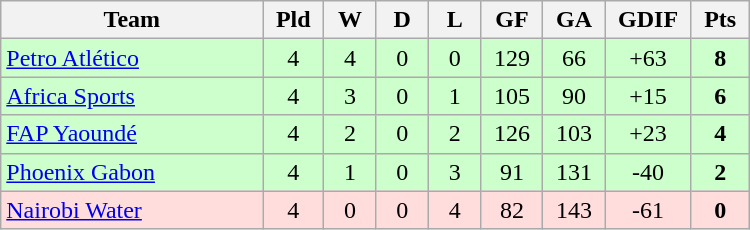<table class=wikitable style="text-align:center" width=500>
<tr>
<th width=25%>Team</th>
<th width=5%>Pld</th>
<th width=5%>W</th>
<th width=5%>D</th>
<th width=5%>L</th>
<th width=5%>GF</th>
<th width=5%>GA</th>
<th width=5%>GDIF</th>
<th width=5%>Pts</th>
</tr>
<tr bgcolor=#ccffcc>
<td align="left"> <a href='#'>Petro Atlético</a></td>
<td>4</td>
<td>4</td>
<td>0</td>
<td>0</td>
<td>129</td>
<td>66</td>
<td>+63</td>
<td><strong>8</strong></td>
</tr>
<tr bgcolor=#ccffcc>
<td align="left"> <a href='#'>Africa Sports</a></td>
<td>4</td>
<td>3</td>
<td>0</td>
<td>1</td>
<td>105</td>
<td>90</td>
<td>+15</td>
<td><strong>6</strong></td>
</tr>
<tr bgcolor=#ccffcc>
<td align="left"> <a href='#'>FAP Yaoundé</a></td>
<td>4</td>
<td>2</td>
<td>0</td>
<td>2</td>
<td>126</td>
<td>103</td>
<td>+23</td>
<td><strong>4</strong></td>
</tr>
<tr bgcolor=#ccffcc>
<td align="left"> <a href='#'>Phoenix Gabon</a></td>
<td>4</td>
<td>1</td>
<td>0</td>
<td>3</td>
<td>91</td>
<td>131</td>
<td>-40</td>
<td><strong>2</strong></td>
</tr>
<tr bgcolor=#ffdddd>
<td align="left"> <a href='#'>Nairobi Water</a></td>
<td>4</td>
<td>0</td>
<td>0</td>
<td>4</td>
<td>82</td>
<td>143</td>
<td>-61</td>
<td><strong>0</strong></td>
</tr>
</table>
